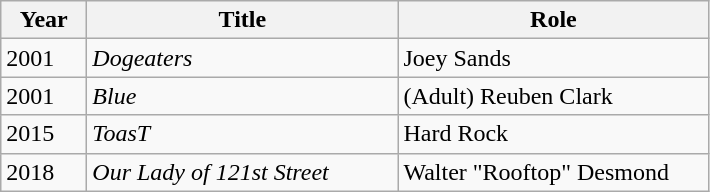<table class="wikitable sortable">
<tr>
<th style="width:50px;">Year</th>
<th style="width:200px;">Title</th>
<th style="width:200px;">Role</th>
</tr>
<tr>
<td>2001</td>
<td><em>Dogeaters</em></td>
<td>Joey Sands</td>
</tr>
<tr>
<td>2001</td>
<td><em>Blue</em></td>
<td>(Adult) Reuben Clark</td>
</tr>
<tr>
<td>2015</td>
<td><em>ToasT</em></td>
<td>Hard Rock</td>
</tr>
<tr>
<td>2018</td>
<td><em>Our Lady of 121st Street</em></td>
<td>Walter "Rooftop" Desmond</td>
</tr>
</table>
